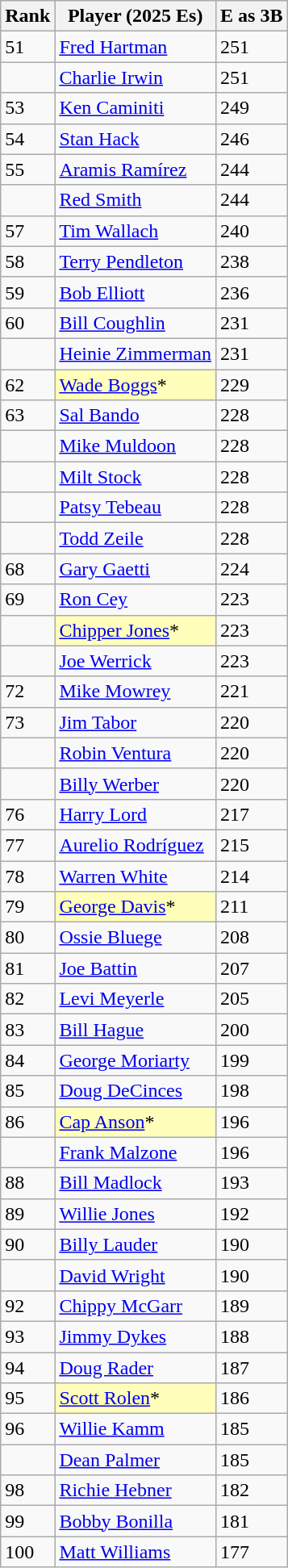<table class="wikitable" style="float:left;">
<tr>
<th>Rank</th>
<th>Player (2025 Es)</th>
<th>E as 3B</th>
</tr>
<tr>
<td>51</td>
<td><a href='#'>Fred Hartman</a></td>
<td>251</td>
</tr>
<tr>
<td></td>
<td><a href='#'>Charlie Irwin</a></td>
<td>251</td>
</tr>
<tr>
<td>53</td>
<td><a href='#'>Ken Caminiti</a></td>
<td>249</td>
</tr>
<tr>
<td>54</td>
<td><a href='#'>Stan Hack</a></td>
<td>246</td>
</tr>
<tr>
<td>55</td>
<td><a href='#'>Aramis Ramírez</a></td>
<td>244</td>
</tr>
<tr>
<td></td>
<td><a href='#'>Red Smith</a></td>
<td>244</td>
</tr>
<tr>
<td>57</td>
<td><a href='#'>Tim Wallach</a></td>
<td>240</td>
</tr>
<tr>
<td>58</td>
<td><a href='#'>Terry Pendleton</a></td>
<td>238</td>
</tr>
<tr>
<td>59</td>
<td><a href='#'>Bob Elliott</a></td>
<td>236</td>
</tr>
<tr>
<td>60</td>
<td><a href='#'>Bill Coughlin</a></td>
<td>231</td>
</tr>
<tr>
<td></td>
<td><a href='#'>Heinie Zimmerman</a></td>
<td>231</td>
</tr>
<tr>
<td>62</td>
<td style="background:#ffffbb;"><a href='#'>Wade Boggs</a>*</td>
<td>229</td>
</tr>
<tr>
<td>63</td>
<td><a href='#'>Sal Bando</a></td>
<td>228</td>
</tr>
<tr>
<td></td>
<td><a href='#'>Mike Muldoon</a></td>
<td>228</td>
</tr>
<tr>
<td></td>
<td><a href='#'>Milt Stock</a></td>
<td>228</td>
</tr>
<tr>
<td></td>
<td><a href='#'>Patsy Tebeau</a></td>
<td>228</td>
</tr>
<tr>
<td></td>
<td><a href='#'>Todd Zeile</a></td>
<td>228</td>
</tr>
<tr>
<td>68</td>
<td><a href='#'>Gary Gaetti</a></td>
<td>224</td>
</tr>
<tr>
<td>69</td>
<td><a href='#'>Ron Cey</a></td>
<td>223</td>
</tr>
<tr>
<td></td>
<td style="background:#ffffbb;"><a href='#'>Chipper Jones</a>*</td>
<td>223</td>
</tr>
<tr>
<td></td>
<td><a href='#'>Joe Werrick</a></td>
<td>223</td>
</tr>
<tr>
<td>72</td>
<td><a href='#'>Mike Mowrey</a></td>
<td>221</td>
</tr>
<tr>
<td>73</td>
<td><a href='#'>Jim Tabor</a></td>
<td>220</td>
</tr>
<tr>
<td></td>
<td><a href='#'>Robin Ventura</a></td>
<td>220</td>
</tr>
<tr>
<td></td>
<td><a href='#'>Billy Werber</a></td>
<td>220</td>
</tr>
<tr>
<td>76</td>
<td><a href='#'>Harry Lord</a></td>
<td>217</td>
</tr>
<tr>
<td>77</td>
<td><a href='#'>Aurelio Rodríguez</a></td>
<td>215</td>
</tr>
<tr>
<td>78</td>
<td><a href='#'>Warren White</a></td>
<td>214</td>
</tr>
<tr>
<td>79</td>
<td style="background:#ffffbb;"><a href='#'>George Davis</a>*</td>
<td>211</td>
</tr>
<tr>
<td>80</td>
<td><a href='#'>Ossie Bluege</a></td>
<td>208</td>
</tr>
<tr>
<td>81</td>
<td><a href='#'>Joe Battin</a></td>
<td>207</td>
</tr>
<tr>
<td>82</td>
<td><a href='#'>Levi Meyerle</a></td>
<td>205</td>
</tr>
<tr>
<td>83</td>
<td><a href='#'>Bill Hague</a></td>
<td>200</td>
</tr>
<tr>
<td>84</td>
<td><a href='#'>George Moriarty</a></td>
<td>199</td>
</tr>
<tr>
<td>85</td>
<td><a href='#'>Doug DeCinces</a></td>
<td>198</td>
</tr>
<tr>
<td>86</td>
<td style="background:#ffffbb;"><a href='#'>Cap Anson</a>*</td>
<td>196</td>
</tr>
<tr>
<td></td>
<td><a href='#'>Frank Malzone</a></td>
<td>196</td>
</tr>
<tr>
<td>88</td>
<td><a href='#'>Bill Madlock</a></td>
<td>193</td>
</tr>
<tr>
<td>89</td>
<td><a href='#'>Willie Jones</a></td>
<td>192</td>
</tr>
<tr>
<td>90</td>
<td><a href='#'>Billy Lauder</a></td>
<td>190</td>
</tr>
<tr>
<td></td>
<td><a href='#'>David Wright</a></td>
<td>190</td>
</tr>
<tr>
<td>92</td>
<td><a href='#'>Chippy McGarr</a></td>
<td>189</td>
</tr>
<tr>
<td>93</td>
<td><a href='#'>Jimmy Dykes</a></td>
<td>188</td>
</tr>
<tr>
<td>94</td>
<td><a href='#'>Doug Rader</a></td>
<td>187</td>
</tr>
<tr>
<td>95</td>
<td style="background:#ffffbb;"><a href='#'>Scott Rolen</a>*</td>
<td>186</td>
</tr>
<tr>
<td>96</td>
<td><a href='#'>Willie Kamm</a></td>
<td>185</td>
</tr>
<tr>
<td></td>
<td><a href='#'>Dean Palmer</a></td>
<td>185</td>
</tr>
<tr>
<td>98</td>
<td><a href='#'>Richie Hebner</a></td>
<td>182</td>
</tr>
<tr>
<td>99</td>
<td><a href='#'>Bobby Bonilla</a></td>
<td>181</td>
</tr>
<tr>
<td>100</td>
<td><a href='#'>Matt Williams</a></td>
<td>177</td>
</tr>
</table>
